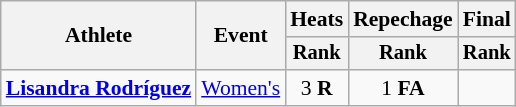<table class=wikitable style="font-size:90%;">
<tr>
<th rowspan=2>Athlete</th>
<th rowspan=2>Event</th>
<th>Heats</th>
<th>Repechage</th>
<th>Final</th>
</tr>
<tr style="font-size:95%">
<th>Rank</th>
<th>Rank</th>
<th>Rank</th>
</tr>
<tr align=center>
<td align=left><strong><a href='#'>Lisandra Rodríguez</a></strong></td>
<td align=left><a href='#'>Women's</a></td>
<td>3 <strong>R</strong></td>
<td>1 <strong>FA</strong></td>
<td></td>
</tr>
</table>
